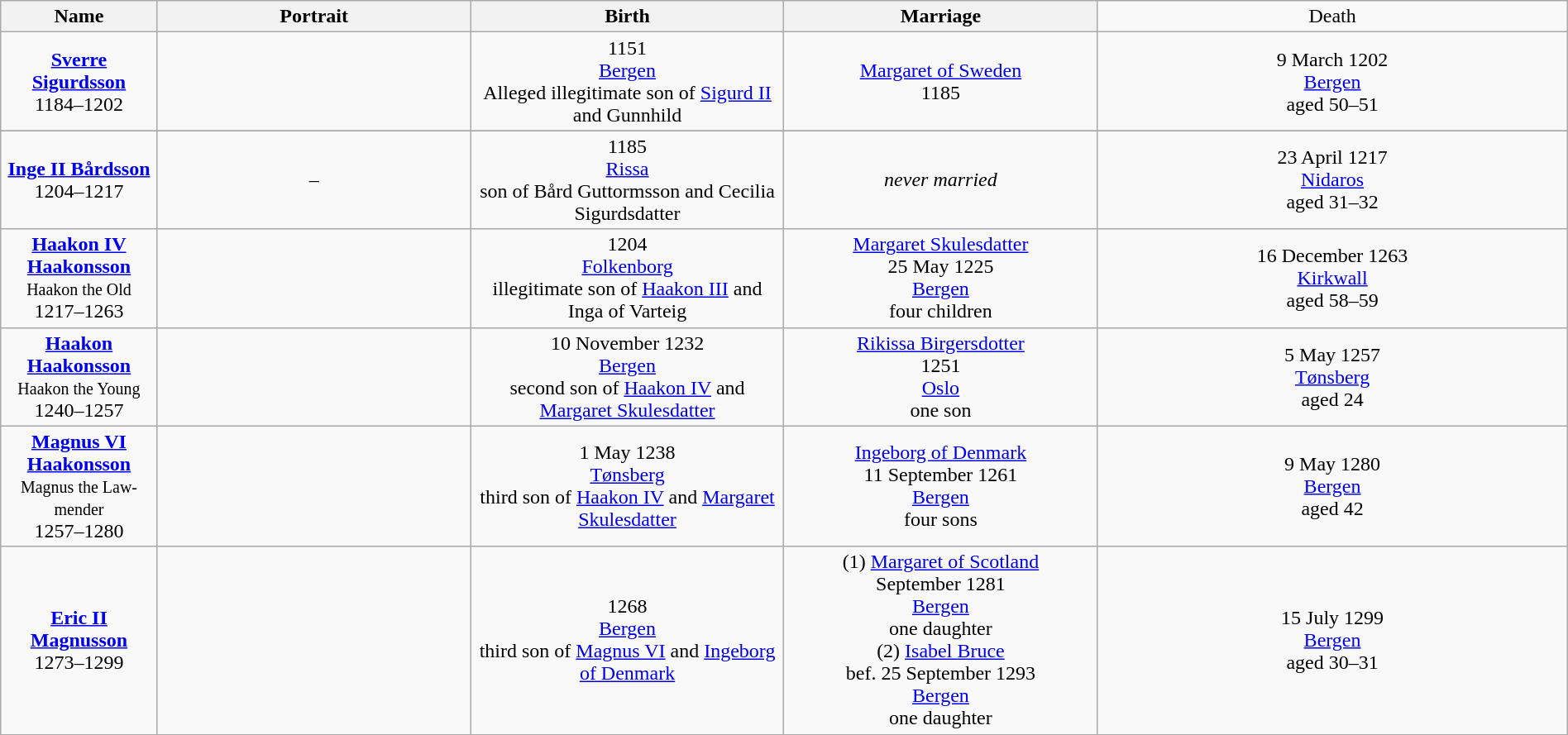<table class="wikitable mw-collapsible sticky-header" style="text-align:center; width:100%">
<tr>
<th width="10%">Name</th>
<th width="20%">Portrait</th>
<th width="20%">Birth</th>
<th width="20%">Marriage</th>
<td>Death</td>
</tr>
<tr>
<td><strong><a href='#'>Sverre Sigurdsson</a></strong><br>1184–1202</td>
<td></td>
<td> 1151<br><a href='#'>Bergen</a><br>Alleged illegitimate son of <a href='#'>Sigurd II</a> and Gunnhild</td>
<td><a href='#'>Margaret of Sweden</a><br>1185</td>
<td>9 March 1202<br><a href='#'>Bergen</a><br>aged 50–51</td>
</tr>
<tr>
</tr>
<tr>
<td><strong><a href='#'>Inge II Bårdsson</a></strong><br>1204–1217</td>
<td>–</td>
<td> 1185<br><a href='#'>Rissa</a><br>son of Bård Guttormsson and Cecilia Sigurdsdatter</td>
<td><em>never married</em></td>
<td>23 April 1217<br><a href='#'>Nidaros</a><br>aged 31–32</td>
</tr>
<tr>
<td><strong><a href='#'>Haakon IV Haakonsson</a></strong><br><small>Haakon the Old</small><br>1217–1263</td>
<td></td>
<td> 1204<br><a href='#'>Folkenborg</a><br>illegitimate son of <a href='#'>Haakon III</a> and Inga of Varteig</td>
<td><a href='#'>Margaret Skulesdatter</a><br>25 May 1225<br><a href='#'>Bergen</a><br>four children</td>
<td>16 December 1263<br><a href='#'>Kirkwall</a><br>aged 58–59</td>
</tr>
<tr>
<td><strong><a href='#'>Haakon Haakonsson</a></strong><br><small>Haakon the Young</small><br>1240–1257</td>
<td></td>
<td>10 November 1232<br><a href='#'>Bergen</a><br>second son of <a href='#'>Haakon IV</a> and <a href='#'>Margaret Skulesdatter</a></td>
<td><a href='#'>Rikissa Birgersdotter</a><br> 1251<br><a href='#'>Oslo</a><br>one son</td>
<td>5 May 1257<br><a href='#'>Tønsberg</a><br>aged 24</td>
</tr>
<tr>
<td><strong><a href='#'>Magnus VI Haakonsson</a></strong><br><small>Magnus the Law-mender</small><br>1257–1280</td>
<td></td>
<td>1 May 1238<br><a href='#'>Tønsberg</a><br>third son of <a href='#'>Haakon IV</a> and <a href='#'>Margaret Skulesdatter</a></td>
<td><a href='#'>Ingeborg of Denmark</a><br>11 September 1261<br><a href='#'>Bergen</a><br>four sons</td>
<td>9 May 1280<br><a href='#'>Bergen</a><br>aged 42</td>
</tr>
<tr>
<td><strong><a href='#'>Eric II Magnusson</a></strong><br>1273–1299</td>
<td></td>
<td> 1268<br><a href='#'>Bergen</a><br>third son of <a href='#'>Magnus VI</a> and <a href='#'>Ingeborg of Denmark</a></td>
<td>(1) <a href='#'>Margaret of Scotland</a><br>September 1281<br><a href='#'>Bergen</a><br>one daughter<br>(2) <a href='#'>Isabel Bruce</a><br>bef. 25 September 1293<br><a href='#'>Bergen</a><br>one daughter</td>
<td>15 July 1299<br><a href='#'>Bergen</a><br>aged 30–31</td>
</tr>
<tr>
</tr>
</table>
